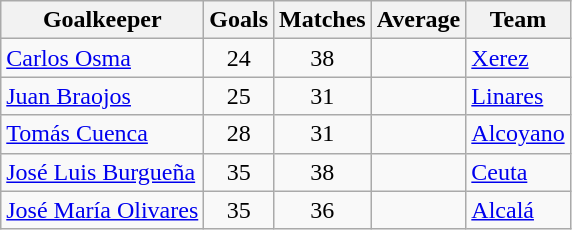<table class="wikitable sortable">
<tr>
<th>Goalkeeper</th>
<th>Goals</th>
<th>Matches</th>
<th>Average</th>
<th>Team</th>
</tr>
<tr>
<td> <a href='#'>Carlos Osma</a></td>
<td style="text-align:center;">24</td>
<td style="text-align:center;">38</td>
<td style="text-align:center;"></td>
<td><a href='#'>Xerez</a></td>
</tr>
<tr>
<td> <a href='#'>Juan Braojos</a></td>
<td style="text-align:center;">25</td>
<td style="text-align:center;">31</td>
<td style="text-align:center;"></td>
<td><a href='#'>Linares</a></td>
</tr>
<tr>
<td> <a href='#'>Tomás Cuenca</a></td>
<td style="text-align:center;">28</td>
<td style="text-align:center;">31</td>
<td style="text-align:center;"></td>
<td><a href='#'>Alcoyano</a></td>
</tr>
<tr>
<td> <a href='#'>José Luis Burgueña</a></td>
<td style="text-align:center;">35</td>
<td style="text-align:center;">38</td>
<td style="text-align:center;"></td>
<td><a href='#'>Ceuta</a></td>
</tr>
<tr>
<td> <a href='#'>José María Olivares</a></td>
<td style="text-align:center;">35</td>
<td style="text-align:center;">36</td>
<td style="text-align:center;"></td>
<td><a href='#'>Alcalá</a></td>
</tr>
</table>
